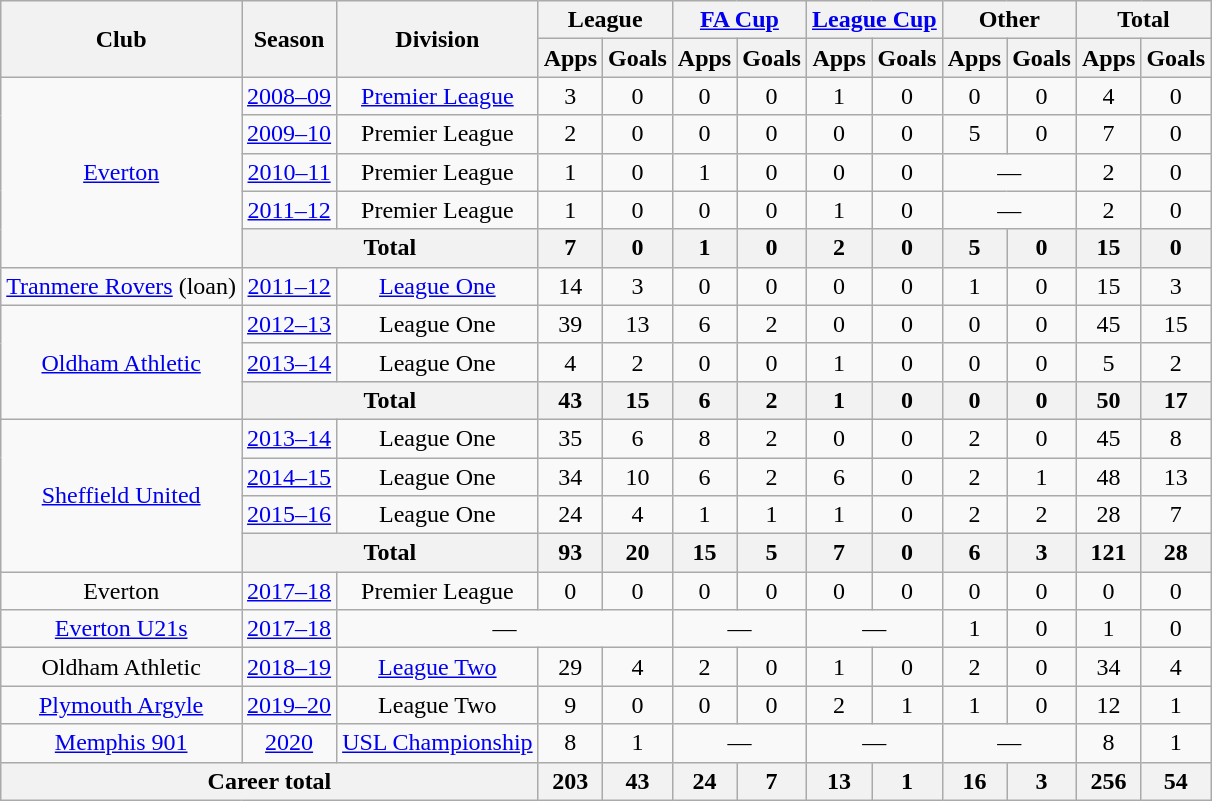<table class="wikitable" style="text-align:center">
<tr>
<th rowspan="2">Club</th>
<th rowspan="2">Season</th>
<th rowspan="2">Division</th>
<th colspan="2">League</th>
<th colspan="2"><a href='#'>FA Cup</a></th>
<th colspan="2"><a href='#'>League Cup</a></th>
<th colspan="2">Other</th>
<th colspan="2">Total</th>
</tr>
<tr>
<th>Apps</th>
<th>Goals</th>
<th>Apps</th>
<th>Goals</th>
<th>Apps</th>
<th>Goals</th>
<th>Apps</th>
<th>Goals</th>
<th>Apps</th>
<th>Goals</th>
</tr>
<tr>
<td rowspan="5"><a href='#'>Everton</a></td>
<td><a href='#'>2008–09</a></td>
<td><a href='#'>Premier League</a></td>
<td>3</td>
<td>0</td>
<td>0</td>
<td>0</td>
<td>1</td>
<td>0</td>
<td>0</td>
<td>0</td>
<td>4</td>
<td>0</td>
</tr>
<tr>
<td><a href='#'>2009–10</a></td>
<td>Premier League</td>
<td>2</td>
<td>0</td>
<td>0</td>
<td>0</td>
<td>0</td>
<td>0</td>
<td>5</td>
<td>0</td>
<td>7</td>
<td>0</td>
</tr>
<tr>
<td><a href='#'>2010–11</a></td>
<td>Premier League</td>
<td>1</td>
<td>0</td>
<td>1</td>
<td>0</td>
<td>0</td>
<td>0</td>
<td colspan="2">—</td>
<td>2</td>
<td>0</td>
</tr>
<tr>
<td><a href='#'>2011–12</a></td>
<td>Premier League</td>
<td>1</td>
<td>0</td>
<td>0</td>
<td>0</td>
<td>1</td>
<td>0</td>
<td colspan="2">—</td>
<td>2</td>
<td>0</td>
</tr>
<tr>
<th colspan="2">Total</th>
<th>7</th>
<th>0</th>
<th>1</th>
<th>0</th>
<th>2</th>
<th>0</th>
<th>5</th>
<th>0</th>
<th>15</th>
<th>0</th>
</tr>
<tr>
<td><a href='#'>Tranmere Rovers</a> (loan)</td>
<td><a href='#'>2011–12</a></td>
<td><a href='#'>League One</a></td>
<td>14</td>
<td>3</td>
<td>0</td>
<td>0</td>
<td>0</td>
<td>0</td>
<td>1</td>
<td>0</td>
<td>15</td>
<td>3</td>
</tr>
<tr>
<td rowspan="3"><a href='#'>Oldham Athletic</a></td>
<td><a href='#'>2012–13</a></td>
<td>League One</td>
<td>39</td>
<td>13</td>
<td>6</td>
<td>2</td>
<td>0</td>
<td>0</td>
<td>0</td>
<td>0</td>
<td>45</td>
<td>15</td>
</tr>
<tr>
<td><a href='#'>2013–14</a></td>
<td>League One</td>
<td>4</td>
<td>2</td>
<td>0</td>
<td>0</td>
<td>1</td>
<td>0</td>
<td>0</td>
<td>0</td>
<td>5</td>
<td>2</td>
</tr>
<tr>
<th colspan="2">Total</th>
<th>43</th>
<th>15</th>
<th>6</th>
<th>2</th>
<th>1</th>
<th>0</th>
<th>0</th>
<th>0</th>
<th>50</th>
<th>17</th>
</tr>
<tr>
<td rowspan="4"><a href='#'>Sheffield United</a></td>
<td><a href='#'>2013–14</a></td>
<td>League One</td>
<td>35</td>
<td>6</td>
<td>8</td>
<td>2</td>
<td>0</td>
<td>0</td>
<td>2</td>
<td>0</td>
<td>45</td>
<td>8</td>
</tr>
<tr>
<td><a href='#'>2014–15</a></td>
<td>League One</td>
<td>34</td>
<td>10</td>
<td>6</td>
<td>2</td>
<td>6</td>
<td>0</td>
<td>2</td>
<td>1</td>
<td>48</td>
<td>13</td>
</tr>
<tr>
<td><a href='#'>2015–16</a></td>
<td>League One</td>
<td>24</td>
<td>4</td>
<td>1</td>
<td>1</td>
<td>1</td>
<td>0</td>
<td>2</td>
<td>2</td>
<td>28</td>
<td>7</td>
</tr>
<tr>
<th colspan="2">Total</th>
<th>93</th>
<th>20</th>
<th>15</th>
<th>5</th>
<th>7</th>
<th>0</th>
<th>6</th>
<th>3</th>
<th>121</th>
<th>28</th>
</tr>
<tr>
<td>Everton</td>
<td><a href='#'>2017–18</a></td>
<td>Premier League</td>
<td>0</td>
<td>0</td>
<td>0</td>
<td>0</td>
<td>0</td>
<td>0</td>
<td>0</td>
<td>0</td>
<td>0</td>
<td>0</td>
</tr>
<tr>
<td><a href='#'>Everton U21s</a></td>
<td><a href='#'>2017–18</a></td>
<td colspan="3">—</td>
<td colspan="2">—</td>
<td colspan="2">—</td>
<td>1</td>
<td>0</td>
<td>1</td>
<td>0</td>
</tr>
<tr>
<td>Oldham Athletic</td>
<td><a href='#'>2018–19</a></td>
<td><a href='#'>League Two</a></td>
<td>29</td>
<td>4</td>
<td>2</td>
<td>0</td>
<td>1</td>
<td>0</td>
<td>2</td>
<td>0</td>
<td>34</td>
<td>4</td>
</tr>
<tr>
<td><a href='#'>Plymouth Argyle</a></td>
<td><a href='#'>2019–20</a></td>
<td>League Two</td>
<td>9</td>
<td>0</td>
<td>0</td>
<td>0</td>
<td>2</td>
<td>1</td>
<td>1</td>
<td>0</td>
<td>12</td>
<td>1</td>
</tr>
<tr>
<td><a href='#'>Memphis 901</a></td>
<td><a href='#'>2020</a></td>
<td><a href='#'>USL Championship</a></td>
<td>8</td>
<td>1</td>
<td colspan="2">—</td>
<td colspan="2">—</td>
<td colspan="2">—</td>
<td>8</td>
<td>1</td>
</tr>
<tr>
<th colspan="3">Career total</th>
<th>203</th>
<th>43</th>
<th>24</th>
<th>7</th>
<th>13</th>
<th>1</th>
<th>16</th>
<th>3</th>
<th>256</th>
<th>54</th>
</tr>
</table>
